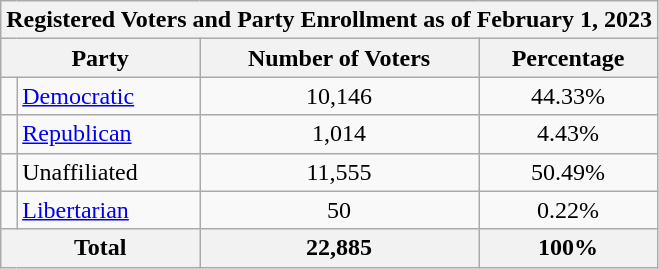<table class=wikitable>
<tr>
<th colspan = 6>Registered Voters and Party Enrollment as of February 1, 2023</th>
</tr>
<tr>
<th colspan = 2>Party</th>
<th>Number of Voters</th>
<th>Percentage</th>
</tr>
<tr>
<td></td>
<td><a href='#'>Democratic</a></td>
<td align = center>10,146</td>
<td align = center>44.33%</td>
</tr>
<tr>
<td></td>
<td><a href='#'>Republican</a></td>
<td align = center>1,014</td>
<td align = center>4.43%</td>
</tr>
<tr>
<td></td>
<td>Unaffiliated</td>
<td align = center>11,555</td>
<td align = center>50.49%</td>
</tr>
<tr>
<td></td>
<td><a href='#'>Libertarian</a></td>
<td align = center>50</td>
<td align = center>0.22%</td>
</tr>
<tr>
<th colspan = 2>Total</th>
<th align = center>22,885</th>
<th align = center>100%</th>
</tr>
</table>
